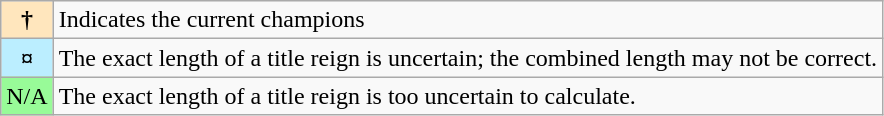<table class="wikitable">
<tr>
<th style="background-color: #ffe6bd">†</th>
<td>Indicates the current champions</td>
</tr>
<tr>
<th style="background-color:#bbeeff">¤</th>
<td>The exact length of a title reign is uncertain; the combined length may not be correct.</td>
</tr>
<tr>
<td style="background-color:#98FB98">N/A</td>
<td>The exact length of a title reign is too uncertain to calculate.</td>
</tr>
</table>
